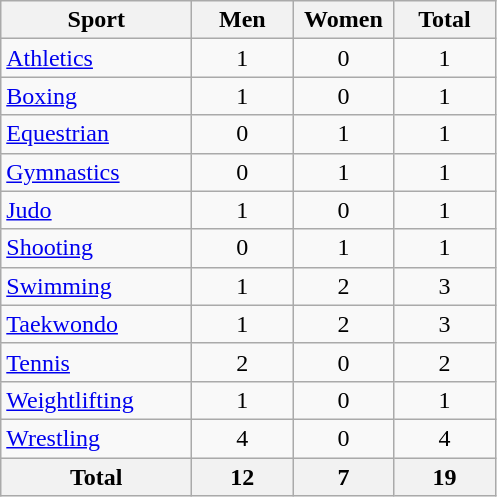<table class="wikitable sortable" style="text-align:center">
<tr>
<th width=120>Sport</th>
<th width=60>Men</th>
<th width=60>Women</th>
<th width=60>Total</th>
</tr>
<tr>
<td align=left><a href='#'>Athletics</a></td>
<td>1</td>
<td>0</td>
<td>1</td>
</tr>
<tr>
<td align=left><a href='#'>Boxing</a></td>
<td>1</td>
<td>0</td>
<td>1</td>
</tr>
<tr>
<td align=left><a href='#'>Equestrian</a></td>
<td>0</td>
<td>1</td>
<td>1</td>
</tr>
<tr>
<td align=left><a href='#'>Gymnastics</a></td>
<td>0</td>
<td>1</td>
<td>1</td>
</tr>
<tr>
<td align=left><a href='#'>Judo</a></td>
<td>1</td>
<td>0</td>
<td>1</td>
</tr>
<tr>
<td align=left><a href='#'>Shooting</a></td>
<td>0</td>
<td>1</td>
<td>1</td>
</tr>
<tr>
<td align=left><a href='#'>Swimming</a></td>
<td>1</td>
<td>2</td>
<td>3</td>
</tr>
<tr>
<td align=left><a href='#'>Taekwondo</a></td>
<td>1</td>
<td>2</td>
<td>3</td>
</tr>
<tr>
<td align=left><a href='#'>Tennis</a></td>
<td>2</td>
<td>0</td>
<td>2</td>
</tr>
<tr>
<td align=left><a href='#'>Weightlifting</a></td>
<td>1</td>
<td>0</td>
<td>1</td>
</tr>
<tr>
<td align=left><a href='#'>Wrestling</a></td>
<td>4</td>
<td>0</td>
<td>4</td>
</tr>
<tr>
<th>Total</th>
<th>12</th>
<th>7</th>
<th>19</th>
</tr>
</table>
